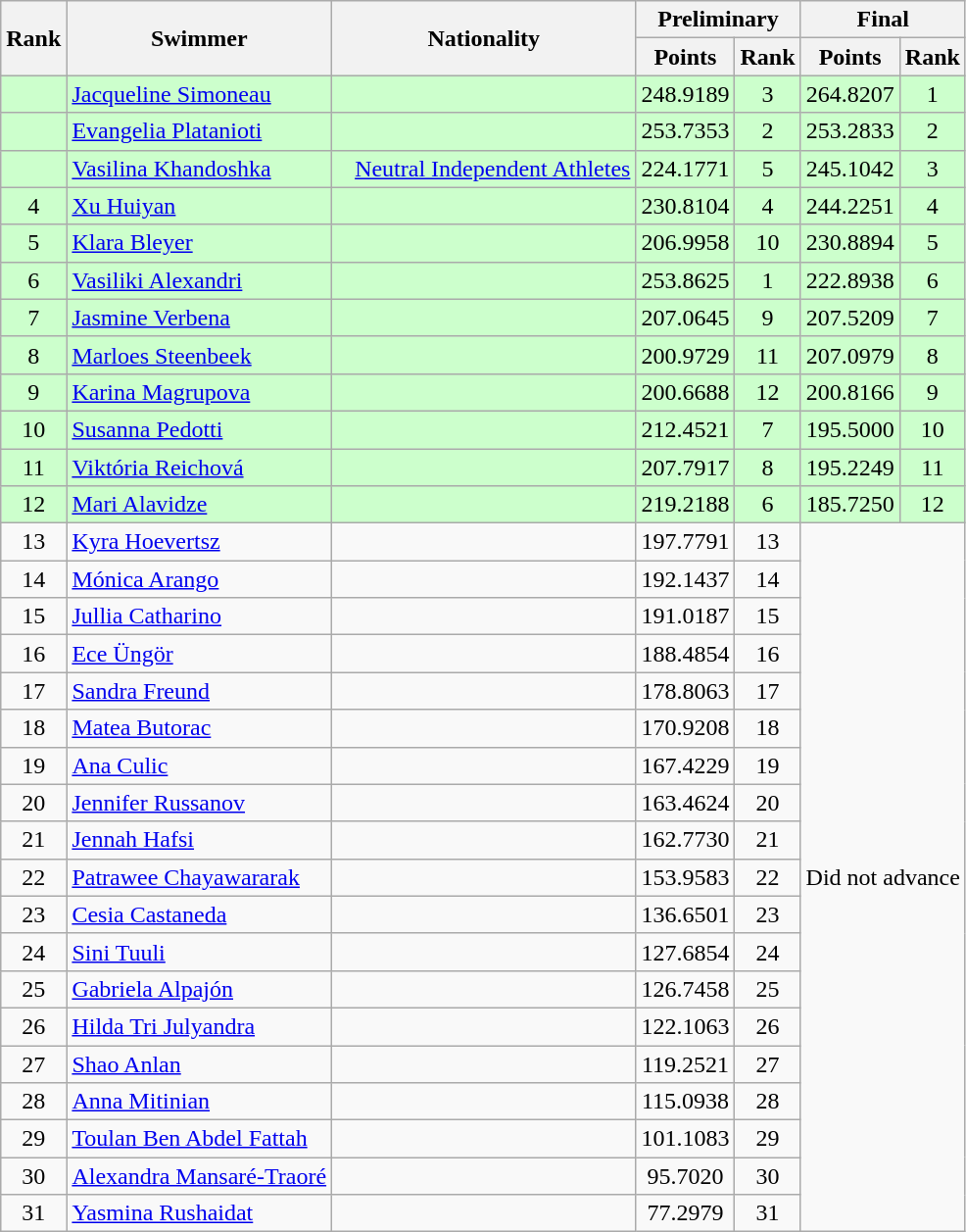<table class="wikitable sortable" style="text-align:center">
<tr>
<th rowspan=2>Rank</th>
<th rowspan=2>Swimmer</th>
<th rowspan=2>Nationality</th>
<th colspan=2>Preliminary</th>
<th colspan=2>Final</th>
</tr>
<tr>
<th>Points</th>
<th>Rank</th>
<th>Points</th>
<th>Rank</th>
</tr>
<tr bgcolor=ccffcc>
<td></td>
<td align=left><a href='#'>Jacqueline Simoneau</a></td>
<td align=left></td>
<td>248.9189</td>
<td>3</td>
<td>264.8207</td>
<td>1</td>
</tr>
<tr bgcolor=ccffcc>
<td></td>
<td align=left><a href='#'>Evangelia Platanioti</a></td>
<td align=left></td>
<td>253.7353</td>
<td>2</td>
<td>253.2833</td>
<td>2</td>
</tr>
<tr bgcolor=ccffcc>
<td></td>
<td align=left><a href='#'>Vasilina Khandoshka</a></td>
<td align=left>   <a href='#'>Neutral Independent Athletes</a></td>
<td>224.1771</td>
<td>5</td>
<td>245.1042</td>
<td>3</td>
</tr>
<tr bgcolor=ccffcc>
<td>4</td>
<td align=left><a href='#'>Xu Huiyan</a></td>
<td align=left></td>
<td>230.8104</td>
<td>4</td>
<td>244.2251</td>
<td>4</td>
</tr>
<tr bgcolor=ccffcc>
<td>5</td>
<td align=left><a href='#'>Klara Bleyer</a></td>
<td align=left></td>
<td>206.9958</td>
<td>10</td>
<td>230.8894</td>
<td>5</td>
</tr>
<tr bgcolor=ccffcc>
<td>6</td>
<td align=left><a href='#'>Vasiliki Alexandri</a></td>
<td align=left></td>
<td>253.8625</td>
<td>1</td>
<td>222.8938</td>
<td>6</td>
</tr>
<tr bgcolor=ccffcc>
<td>7</td>
<td align=left><a href='#'>Jasmine Verbena</a></td>
<td align=left></td>
<td>207.0645</td>
<td>9</td>
<td>207.5209</td>
<td>7</td>
</tr>
<tr bgcolor=ccffcc>
<td>8</td>
<td align=left><a href='#'>Marloes Steenbeek</a></td>
<td align=left></td>
<td>200.9729</td>
<td>11</td>
<td>207.0979</td>
<td>8</td>
</tr>
<tr bgcolor=ccffcc>
<td>9</td>
<td align=left><a href='#'>Karina Magrupova</a></td>
<td align=left></td>
<td>200.6688</td>
<td>12</td>
<td>200.8166</td>
<td>9</td>
</tr>
<tr bgcolor=ccffcc>
<td>10</td>
<td align=left><a href='#'>Susanna Pedotti</a></td>
<td align=left></td>
<td>212.4521</td>
<td>7</td>
<td>195.5000</td>
<td>10</td>
</tr>
<tr bgcolor=ccffcc>
<td>11</td>
<td align=left><a href='#'>Viktória Reichová</a></td>
<td align=left></td>
<td>207.7917</td>
<td>8</td>
<td>195.2249</td>
<td>11</td>
</tr>
<tr bgcolor=ccffcc>
<td>12</td>
<td align=left><a href='#'>Mari Alavidze</a></td>
<td align=left></td>
<td>219.2188</td>
<td>6</td>
<td>185.7250</td>
<td>12</td>
</tr>
<tr>
<td>13</td>
<td align=left><a href='#'>Kyra Hoevertsz</a></td>
<td align=left></td>
<td>197.7791</td>
<td>13</td>
<td colspan=2 rowspan=19>Did not advance</td>
</tr>
<tr>
<td>14</td>
<td align=left><a href='#'>Mónica Arango</a></td>
<td align=left></td>
<td>192.1437</td>
<td>14</td>
</tr>
<tr>
<td>15</td>
<td align=left><a href='#'>Jullia Catharino</a></td>
<td align=left></td>
<td>191.0187</td>
<td>15</td>
</tr>
<tr>
<td>16</td>
<td align=left><a href='#'>Ece Üngör</a></td>
<td align=left></td>
<td>188.4854</td>
<td>16</td>
</tr>
<tr>
<td>17</td>
<td align=left><a href='#'>Sandra Freund</a></td>
<td align=left></td>
<td>178.8063</td>
<td>17</td>
</tr>
<tr>
<td>18</td>
<td align=left><a href='#'>Matea Butorac</a></td>
<td align=left></td>
<td>170.9208</td>
<td>18</td>
</tr>
<tr>
<td>19</td>
<td align=left><a href='#'>Ana Culic</a></td>
<td align=left></td>
<td>167.4229</td>
<td>19</td>
</tr>
<tr>
<td>20</td>
<td align=left><a href='#'>Jennifer Russanov</a></td>
<td align=left></td>
<td>163.4624</td>
<td>20</td>
</tr>
<tr>
<td>21</td>
<td align=left><a href='#'>Jennah Hafsi</a></td>
<td align=left></td>
<td>162.7730</td>
<td>21</td>
</tr>
<tr>
<td>22</td>
<td align=left><a href='#'>Patrawee Chayawararak</a></td>
<td align=left></td>
<td>153.9583</td>
<td>22</td>
</tr>
<tr>
<td>23</td>
<td align=left><a href='#'>Cesia Castaneda</a></td>
<td align=left></td>
<td>136.6501</td>
<td>23</td>
</tr>
<tr>
<td>24</td>
<td align=left><a href='#'>Sini Tuuli</a></td>
<td align=left></td>
<td>127.6854</td>
<td>24</td>
</tr>
<tr>
<td>25</td>
<td align=left><a href='#'>Gabriela Alpajón</a></td>
<td align=left></td>
<td>126.7458</td>
<td>25</td>
</tr>
<tr>
<td>26</td>
<td align=left><a href='#'>Hilda Tri Julyandra</a></td>
<td align=left></td>
<td>122.1063</td>
<td>26</td>
</tr>
<tr>
<td>27</td>
<td align=left><a href='#'>Shao Anlan</a></td>
<td align=left></td>
<td>119.2521</td>
<td>27</td>
</tr>
<tr>
<td>28</td>
<td align=left><a href='#'>Anna Mitinian</a></td>
<td align=left></td>
<td>115.0938</td>
<td>28</td>
</tr>
<tr>
<td>29</td>
<td align=left><a href='#'>Toulan Ben Abdel Fattah</a></td>
<td align=left></td>
<td>101.1083</td>
<td>29</td>
</tr>
<tr>
<td>30</td>
<td align=left><a href='#'>Alexandra Mansaré-Traoré</a></td>
<td align=left></td>
<td>95.7020</td>
<td>30</td>
</tr>
<tr>
<td>31</td>
<td align=left><a href='#'>Yasmina Rushaidat</a></td>
<td align=left></td>
<td>77.2979</td>
<td>31</td>
</tr>
</table>
